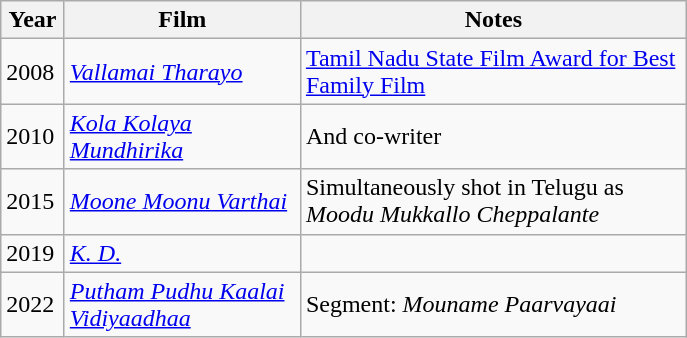<table class="wikitable sortable">
<tr>
<th rowspan="2" style="width:35px;">Year</th>
<th rowspan="2" style="width:150px;">Film</th>
<th rowspan="2" style="text-align:center; width:250px;">Notes</th>
</tr>
<tr>
</tr>
<tr>
<td>2008</td>
<td><em><a href='#'>Vallamai Tharayo</a></em></td>
<td><a href='#'>Tamil Nadu State Film Award for Best Family Film</a></td>
</tr>
<tr>
<td>2010</td>
<td><em><a href='#'>Kola Kolaya Mundhirika</a></em></td>
<td>And co-writer</td>
</tr>
<tr>
<td>2015</td>
<td><em><a href='#'>Moone Moonu Varthai </a></em></td>
<td>Simultaneously shot in Telugu as <em>Moodu Mukkallo Cheppalante</em></td>
</tr>
<tr>
<td>2019</td>
<td><em><a href='#'>K. D.</a></em></td>
<td></td>
</tr>
<tr>
<td>2022</td>
<td><em><a href='#'>Putham Pudhu Kaalai Vidiyaadhaa</a></em></td>
<td>Segment: <em>Mouname Paarvayaai</em></td>
</tr>
</table>
